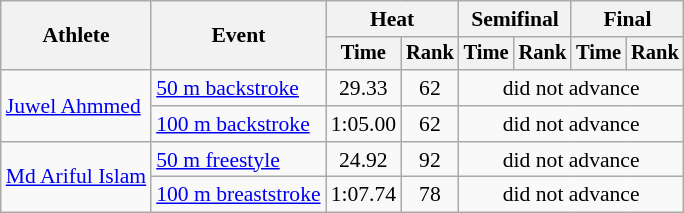<table class="wikitable" style="text-align:center; font-size:90%">
<tr>
<th rowspan="2">Athlete</th>
<th rowspan="2">Event</th>
<th colspan="2">Heat</th>
<th colspan="2">Semifinal</th>
<th colspan="2">Final</th>
</tr>
<tr style="font-size:95%">
<th>Time</th>
<th>Rank</th>
<th>Time</th>
<th>Rank</th>
<th>Time</th>
<th>Rank</th>
</tr>
<tr>
<td align=left rowspan=2><a href='#'>Juwel Ahmmed</a></td>
<td align=left><a href='#'>50 m backstroke</a></td>
<td>29.33</td>
<td>62</td>
<td colspan=4>did not advance</td>
</tr>
<tr>
<td align=left><a href='#'>100 m backstroke</a></td>
<td>1:05.00</td>
<td>62</td>
<td colspan=4>did not advance</td>
</tr>
<tr>
<td align=left rowspan=2><a href='#'>Md Ariful Islam</a></td>
<td align=left><a href='#'>50 m freestyle</a></td>
<td>24.92</td>
<td>92</td>
<td colspan=4>did not advance</td>
</tr>
<tr>
<td align=left><a href='#'>100 m breaststroke</a></td>
<td>1:07.74</td>
<td>78</td>
<td colspan=4>did not advance</td>
</tr>
</table>
